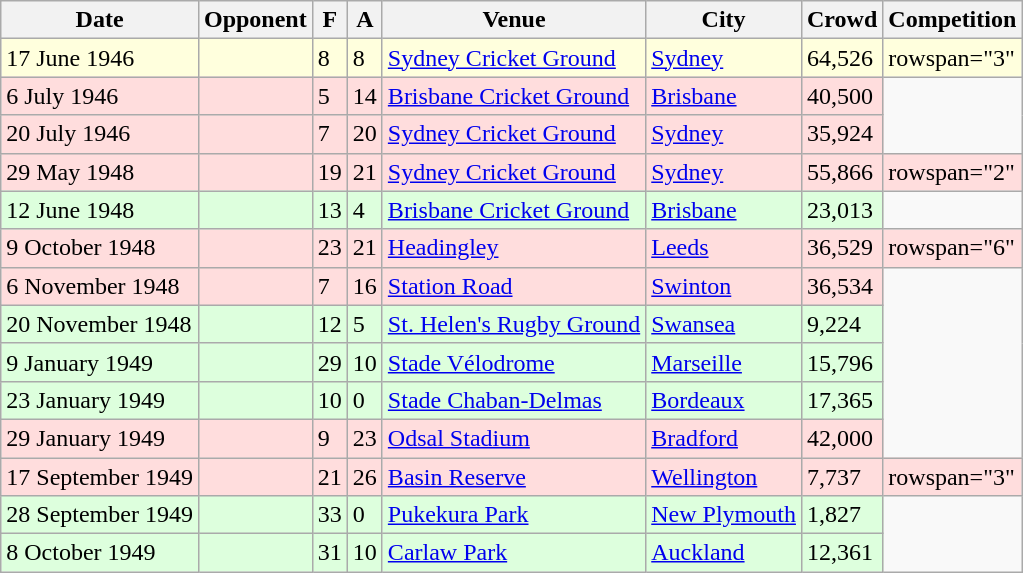<table class="wikitable sortable">
<tr>
<th>Date</th>
<th>Opponent</th>
<th>F</th>
<th>A</th>
<th>Venue</th>
<th>City</th>
<th>Crowd</th>
<th>Competition</th>
</tr>
<tr style="background:#ffffdd;">
<td>17 June 1946</td>
<td></td>
<td>8</td>
<td>8</td>
<td><a href='#'>Sydney Cricket Ground</a></td>
<td><a href='#'>Sydney</a></td>
<td>64,526</td>
<td>rowspan="3"</td>
</tr>
<tr style="background:#ffdddd;">
<td>6 July 1946</td>
<td></td>
<td>5</td>
<td>14</td>
<td><a href='#'>Brisbane Cricket Ground</a></td>
<td><a href='#'>Brisbane</a></td>
<td>40,500</td>
</tr>
<tr style="background:#ffdddd;">
<td>20 July 1946</td>
<td></td>
<td>7</td>
<td>20</td>
<td><a href='#'>Sydney Cricket Ground</a></td>
<td><a href='#'>Sydney</a></td>
<td>35,924</td>
</tr>
<tr style="background:#ffdddd;">
<td>29 May 1948</td>
<td></td>
<td>19</td>
<td>21</td>
<td><a href='#'>Sydney Cricket Ground</a></td>
<td><a href='#'>Sydney</a></td>
<td>55,866</td>
<td>rowspan="2"</td>
</tr>
<tr style="background:#ddffdd;">
<td>12 June 1948</td>
<td></td>
<td>13</td>
<td>4</td>
<td><a href='#'>Brisbane Cricket Ground</a></td>
<td><a href='#'>Brisbane</a></td>
<td>23,013</td>
</tr>
<tr style="background:#ffdddd;">
<td>9 October 1948</td>
<td></td>
<td>23</td>
<td>21</td>
<td><a href='#'>Headingley</a></td>
<td><a href='#'>Leeds</a></td>
<td>36,529</td>
<td>rowspan="6"</td>
</tr>
<tr style="background:#ffdddd;">
<td>6 November 1948</td>
<td></td>
<td>7</td>
<td>16</td>
<td><a href='#'>Station Road</a></td>
<td><a href='#'>Swinton</a></td>
<td>36,534</td>
</tr>
<tr style="background:#ddffdd;">
<td>20 November 1948</td>
<td></td>
<td>12</td>
<td>5</td>
<td><a href='#'>St. Helen's Rugby Ground</a></td>
<td><a href='#'>Swansea</a></td>
<td>9,224</td>
</tr>
<tr style="background:#ddffdd;">
<td>9 January 1949</td>
<td></td>
<td>29</td>
<td>10</td>
<td><a href='#'>Stade Vélodrome</a></td>
<td><a href='#'>Marseille</a></td>
<td>15,796</td>
</tr>
<tr style="background:#ddffdd;">
<td>23 January 1949</td>
<td></td>
<td>10</td>
<td>0</td>
<td><a href='#'>Stade Chaban-Delmas</a></td>
<td><a href='#'>Bordeaux</a></td>
<td>17,365</td>
</tr>
<tr style="background:#ffdddd;">
<td>29 January 1949</td>
<td></td>
<td>9</td>
<td>23</td>
<td><a href='#'>Odsal Stadium</a></td>
<td><a href='#'>Bradford</a></td>
<td>42,000</td>
</tr>
<tr style="background:#ffdddd;">
<td>17 September 1949</td>
<td></td>
<td>21</td>
<td>26</td>
<td><a href='#'>Basin Reserve</a></td>
<td><a href='#'>Wellington</a></td>
<td>7,737</td>
<td>rowspan="3"</td>
</tr>
<tr style="background:#ddffdd;">
<td>28 September 1949</td>
<td></td>
<td>33</td>
<td>0</td>
<td><a href='#'>Pukekura Park</a></td>
<td><a href='#'>New Plymouth</a></td>
<td>1,827</td>
</tr>
<tr style="background:#ddffdd;">
<td>8 October 1949</td>
<td></td>
<td>31</td>
<td>10</td>
<td><a href='#'>Carlaw Park</a></td>
<td><a href='#'>Auckland</a></td>
<td>12,361</td>
</tr>
</table>
